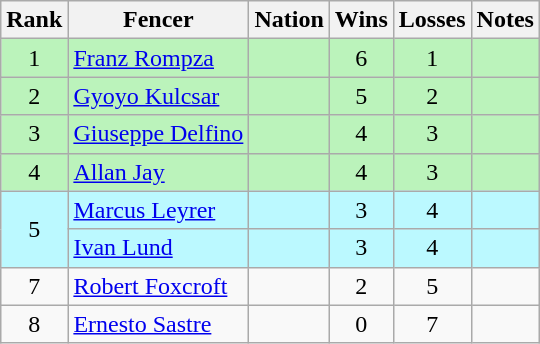<table class="wikitable sortable" style="text-align:center">
<tr>
<th>Rank</th>
<th>Fencer</th>
<th>Nation</th>
<th>Wins</th>
<th>Losses</th>
<th>Notes</th>
</tr>
<tr bgcolor=bbf3bb>
<td>1</td>
<td align=left><a href='#'>Franz Rompza</a></td>
<td align=left></td>
<td>6</td>
<td>1</td>
<td></td>
</tr>
<tr bgcolor=bbf3bb>
<td>2</td>
<td align=left><a href='#'>Gyoyo Kulcsar</a></td>
<td align=left></td>
<td>5</td>
<td>2</td>
<td></td>
</tr>
<tr bgcolor=bbf3bb>
<td>3</td>
<td align=left><a href='#'>Giuseppe Delfino</a></td>
<td align=left></td>
<td>4</td>
<td>3</td>
<td></td>
</tr>
<tr bgcolor=bbf3bb>
<td>4</td>
<td align=left><a href='#'>Allan Jay</a></td>
<td align=left></td>
<td>4</td>
<td>3</td>
<td></td>
</tr>
<tr bgcolor=bbf9ff>
<td rowspan=2>5</td>
<td align=left><a href='#'>Marcus Leyrer</a></td>
<td align=left></td>
<td>3</td>
<td>4</td>
<td></td>
</tr>
<tr bgcolor=bbf9ff>
<td align=left><a href='#'>Ivan Lund</a></td>
<td align=left></td>
<td>3</td>
<td>4</td>
<td></td>
</tr>
<tr>
<td>7</td>
<td align=left><a href='#'>Robert Foxcroft</a></td>
<td align=left></td>
<td>2</td>
<td>5</td>
<td></td>
</tr>
<tr>
<td>8</td>
<td align=left><a href='#'>Ernesto Sastre</a></td>
<td align=left></td>
<td>0</td>
<td>7</td>
<td></td>
</tr>
</table>
